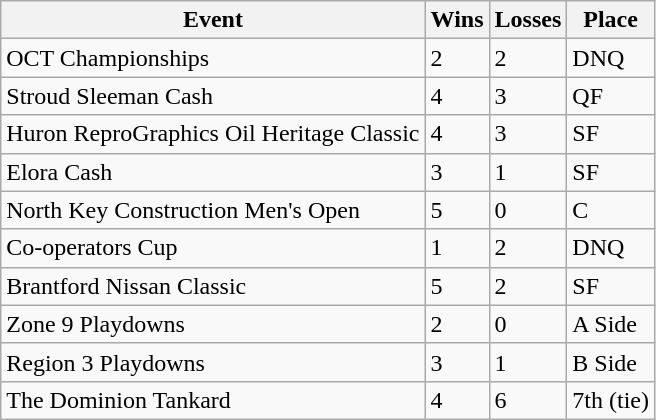<table class="wikitable">
<tr>
<th>Event</th>
<th>Wins</th>
<th>Losses</th>
<th>Place</th>
</tr>
<tr>
<td>OCT Championships</td>
<td>2</td>
<td>2</td>
<td>DNQ</td>
</tr>
<tr>
<td>Stroud Sleeman Cash</td>
<td>4</td>
<td>3</td>
<td>QF</td>
</tr>
<tr>
<td>Huron ReproGraphics Oil Heritage Classic</td>
<td>4</td>
<td>3</td>
<td>SF</td>
</tr>
<tr>
<td>Elora Cash</td>
<td>3</td>
<td>1</td>
<td>SF</td>
</tr>
<tr>
<td>North Key Construction Men's Open</td>
<td>5</td>
<td>0</td>
<td>C</td>
</tr>
<tr>
<td>Co-operators Cup</td>
<td>1</td>
<td>2</td>
<td>DNQ</td>
</tr>
<tr>
<td>Brantford Nissan Classic</td>
<td>5</td>
<td>2</td>
<td>SF</td>
</tr>
<tr>
<td>Zone 9 Playdowns</td>
<td>2</td>
<td>0</td>
<td>A Side</td>
</tr>
<tr>
<td>Region 3 Playdowns</td>
<td>3</td>
<td>1</td>
<td>B Side</td>
</tr>
<tr>
<td>The Dominion Tankard</td>
<td>4</td>
<td>6</td>
<td>7th (tie)</td>
</tr>
</table>
